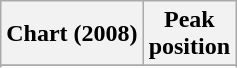<table class="wikitable sortable">
<tr>
<th align="left">Chart (2008)</th>
<th align="center">Peak<br>position</th>
</tr>
<tr>
</tr>
<tr>
</tr>
<tr>
</tr>
<tr>
</tr>
</table>
